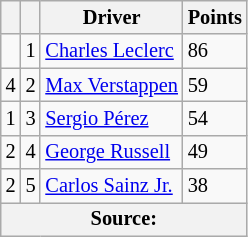<table class="wikitable" style="font-size: 85%;">
<tr>
<th scope="col"></th>
<th scope="col"></th>
<th scope="col">Driver</th>
<th scope="col">Points</th>
</tr>
<tr>
<td align="left"></td>
<td align="center">1</td>
<td> <a href='#'>Charles Leclerc</a></td>
<td align="left">86</td>
</tr>
<tr>
<td align="left"> 4</td>
<td align="center">2</td>
<td> <a href='#'>Max Verstappen</a></td>
<td align="left">59</td>
</tr>
<tr>
<td align="left"> 1</td>
<td align="center">3</td>
<td> <a href='#'>Sergio Pérez</a></td>
<td align="left">54</td>
</tr>
<tr>
<td align="left"> 2</td>
<td align="center">4</td>
<td> <a href='#'>George Russell</a></td>
<td align="left">49</td>
</tr>
<tr>
<td align="left"> 2</td>
<td align="center">5</td>
<td> <a href='#'>Carlos Sainz Jr.</a></td>
<td align="left">38</td>
</tr>
<tr>
<th colspan=4>Source:</th>
</tr>
</table>
